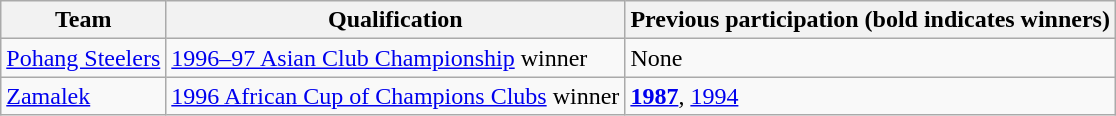<table class="wikitable">
<tr>
<th>Team</th>
<th>Qualification</th>
<th>Previous participation (bold indicates winners)</th>
</tr>
<tr>
<td> <a href='#'>Pohang Steelers</a></td>
<td><a href='#'>1996–97 Asian Club Championship</a> winner</td>
<td>None</td>
</tr>
<tr>
<td> <a href='#'>Zamalek</a></td>
<td><a href='#'>1996 African Cup of Champions Clubs</a> winner</td>
<td><strong><a href='#'>1987</a></strong>, <a href='#'>1994</a></td>
</tr>
</table>
